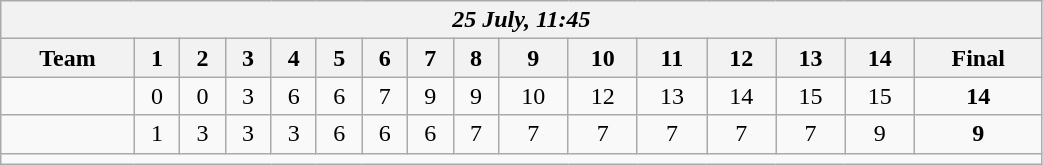<table class=wikitable style="text-align:center; width: 55%">
<tr>
<th colspan=17><em>25 July, 11:45</em></th>
</tr>
<tr>
<th>Team</th>
<th>1</th>
<th>2</th>
<th>3</th>
<th>4</th>
<th>5</th>
<th>6</th>
<th>7</th>
<th>8</th>
<th>9</th>
<th>10</th>
<th>11</th>
<th>12</th>
<th>13</th>
<th>14</th>
<th>Final</th>
</tr>
<tr>
<td align=left><strong></strong></td>
<td>0</td>
<td>0</td>
<td>3</td>
<td>6</td>
<td>6</td>
<td>7</td>
<td>9</td>
<td>9</td>
<td>10</td>
<td>12</td>
<td>13</td>
<td>14</td>
<td>15</td>
<td>15</td>
<td><strong>14</strong></td>
</tr>
<tr>
<td align=left></td>
<td>1</td>
<td>3</td>
<td>3</td>
<td>3</td>
<td>6</td>
<td>6</td>
<td>6</td>
<td>7</td>
<td>7</td>
<td>7</td>
<td>7</td>
<td>7</td>
<td>7</td>
<td>9</td>
<td><strong>9</strong></td>
</tr>
<tr>
<td colspan=17></td>
</tr>
</table>
